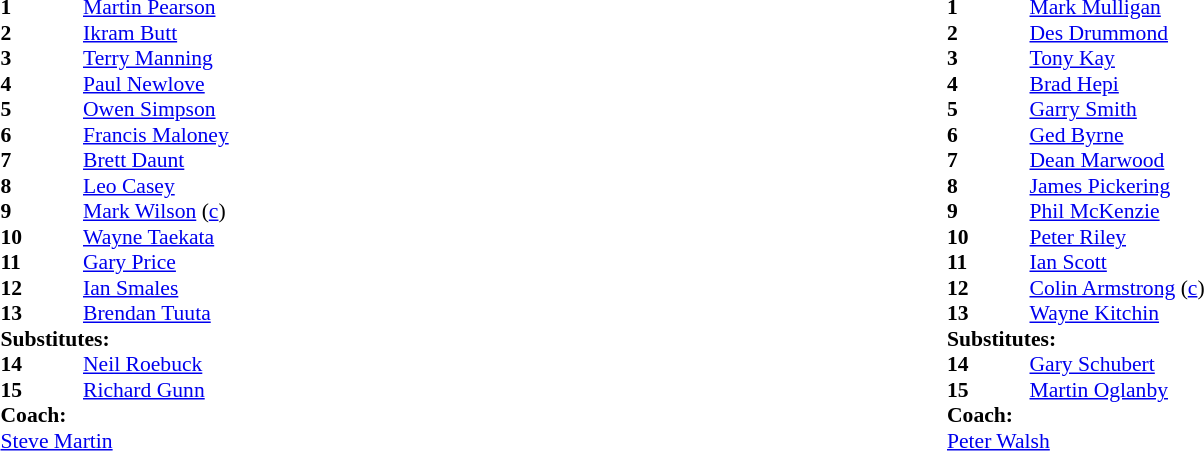<table width="100%">
<tr>
<td valign="top" width="50%"><br><table style="font-size: 90%" cellspacing="0" cellpadding="0">
<tr>
<th width="55"></th>
</tr>
<tr>
<td><strong>1</strong></td>
<td><a href='#'>Martin Pearson</a></td>
</tr>
<tr>
<td><strong>2</strong></td>
<td><a href='#'>Ikram Butt</a></td>
</tr>
<tr>
<td><strong>3</strong></td>
<td><a href='#'>Terry Manning</a></td>
</tr>
<tr>
<td><strong>4</strong></td>
<td><a href='#'>Paul Newlove</a></td>
</tr>
<tr>
<td><strong>5</strong></td>
<td><a href='#'>Owen Simpson</a></td>
</tr>
<tr>
<td><strong>6</strong></td>
<td><a href='#'>Francis Maloney</a></td>
</tr>
<tr>
<td><strong>7</strong></td>
<td><a href='#'>Brett Daunt</a></td>
</tr>
<tr>
<td><strong>8</strong></td>
<td><a href='#'>Leo Casey</a></td>
</tr>
<tr>
<td><strong>9</strong></td>
<td><a href='#'>Mark Wilson</a> (<a href='#'>c</a>)</td>
</tr>
<tr>
<td><strong>10</strong></td>
<td><a href='#'>Wayne Taekata</a></td>
</tr>
<tr>
<td><strong>11</strong></td>
<td><a href='#'>Gary Price</a></td>
</tr>
<tr>
<td><strong>12</strong></td>
<td><a href='#'>Ian Smales</a></td>
</tr>
<tr>
<td><strong>13</strong></td>
<td><a href='#'>Brendan Tuuta</a></td>
</tr>
<tr>
<td colspan=3><strong>Substitutes:</strong></td>
</tr>
<tr>
<td><strong>14</strong></td>
<td><a href='#'>Neil Roebuck</a></td>
</tr>
<tr>
<td><strong>15</strong></td>
<td><a href='#'>Richard Gunn</a></td>
</tr>
<tr>
<td colspan=3><strong>Coach:</strong></td>
</tr>
<tr>
<td colspan="4"><a href='#'>Steve Martin</a></td>
</tr>
</table>
</td>
<td valign="top" width="50%"><br><table style="font-size: 90%" cellspacing="0" cellpadding="0">
<tr>
<th width="55"></th>
</tr>
<tr>
<td><strong>1</strong></td>
<td><a href='#'>Mark Mulligan</a></td>
</tr>
<tr>
<td><strong>2</strong></td>
<td><a href='#'>Des Drummond</a></td>
</tr>
<tr>
<td><strong>3</strong></td>
<td><a href='#'>Tony Kay</a></td>
</tr>
<tr>
<td><strong>4</strong></td>
<td><a href='#'>Brad Hepi</a></td>
</tr>
<tr>
<td><strong>5</strong></td>
<td><a href='#'>Garry Smith</a></td>
</tr>
<tr>
<td><strong>6</strong></td>
<td><a href='#'>Ged Byrne</a></td>
</tr>
<tr>
<td><strong>7</strong></td>
<td><a href='#'>Dean Marwood</a></td>
</tr>
<tr>
<td><strong>8</strong></td>
<td><a href='#'>James Pickering</a></td>
</tr>
<tr>
<td><strong>9</strong></td>
<td><a href='#'>Phil McKenzie</a></td>
</tr>
<tr>
<td><strong>10</strong></td>
<td><a href='#'>Peter Riley</a></td>
</tr>
<tr>
<td><strong>11</strong></td>
<td><a href='#'>Ian Scott</a></td>
</tr>
<tr>
<td><strong>12</strong></td>
<td><a href='#'>Colin Armstrong</a> (<a href='#'>c</a>)</td>
</tr>
<tr>
<td><strong>13</strong></td>
<td><a href='#'>Wayne Kitchin</a></td>
</tr>
<tr>
<td colspan=3><strong>Substitutes:</strong></td>
</tr>
<tr>
<td><strong>14</strong></td>
<td><a href='#'>Gary Schubert</a></td>
</tr>
<tr>
<td><strong>15</strong></td>
<td><a href='#'>Martin Oglanby</a></td>
</tr>
<tr>
<td colspan=3><strong>Coach:</strong></td>
</tr>
<tr>
<td colspan="4"><a href='#'>Peter Walsh</a></td>
</tr>
</table>
</td>
</tr>
</table>
